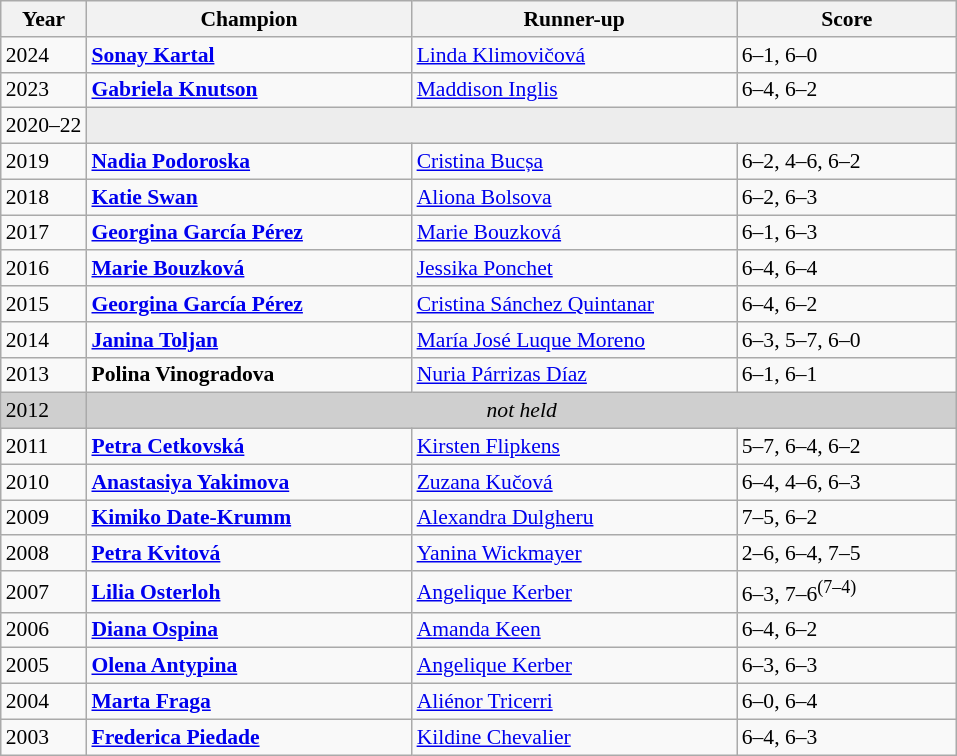<table class="wikitable" style="font-size:90%">
<tr>
<th>Year</th>
<th width="210">Champion</th>
<th width="210">Runner-up</th>
<th width="140">Score</th>
</tr>
<tr>
<td>2024</td>
<td> <strong><a href='#'>Sonay Kartal</a></strong></td>
<td> <a href='#'>Linda Klimovičová</a></td>
<td>6–1, 6–0</td>
</tr>
<tr>
<td>2023</td>
<td> <strong><a href='#'>Gabriela Knutson</a></strong></td>
<td> <a href='#'>Maddison Inglis</a></td>
<td>6–4, 6–2</td>
</tr>
<tr>
<td>2020–22</td>
<td colspan=3 bgcolor="#ededed"></td>
</tr>
<tr>
<td>2019</td>
<td> <strong><a href='#'>Nadia Podoroska</a></strong></td>
<td> <a href='#'>Cristina Bucșa</a></td>
<td>6–2, 4–6, 6–2</td>
</tr>
<tr>
<td>2018</td>
<td> <strong><a href='#'>Katie Swan</a></strong></td>
<td> <a href='#'>Aliona Bolsova</a></td>
<td>6–2, 6–3</td>
</tr>
<tr>
<td>2017</td>
<td> <strong><a href='#'>Georgina García Pérez</a></strong></td>
<td> <a href='#'>Marie Bouzková</a></td>
<td>6–1, 6–3</td>
</tr>
<tr>
<td>2016</td>
<td> <strong><a href='#'>Marie Bouzková</a></strong></td>
<td> <a href='#'>Jessika Ponchet</a></td>
<td>6–4, 6–4</td>
</tr>
<tr>
<td>2015</td>
<td> <strong><a href='#'>Georgina García Pérez</a></strong></td>
<td> <a href='#'>Cristina Sánchez Quintanar</a></td>
<td>6–4, 6–2</td>
</tr>
<tr>
<td>2014</td>
<td> <strong><a href='#'>Janina Toljan</a></strong></td>
<td> <a href='#'>María José Luque Moreno</a></td>
<td>6–3, 5–7, 6–0</td>
</tr>
<tr>
<td>2013</td>
<td> <strong>Polina Vinogradova</strong></td>
<td> <a href='#'>Nuria Párrizas Díaz</a></td>
<td>6–1, 6–1</td>
</tr>
<tr>
<td style="background:#cfcfcf">2012</td>
<td colspan=3 align=center style="background:#cfcfcf"><em>not held</em></td>
</tr>
<tr>
<td>2011</td>
<td> <strong><a href='#'>Petra Cetkovská</a></strong></td>
<td> <a href='#'>Kirsten Flipkens</a></td>
<td>5–7, 6–4, 6–2</td>
</tr>
<tr>
<td>2010</td>
<td> <strong><a href='#'>Anastasiya Yakimova</a></strong></td>
<td> <a href='#'>Zuzana Kučová</a></td>
<td>6–4, 4–6, 6–3</td>
</tr>
<tr>
<td>2009</td>
<td> <strong><a href='#'>Kimiko Date-Krumm</a></strong></td>
<td> <a href='#'>Alexandra Dulgheru</a></td>
<td>7–5, 6–2</td>
</tr>
<tr>
<td>2008</td>
<td> <strong><a href='#'>Petra Kvitová</a></strong></td>
<td> <a href='#'>Yanina Wickmayer</a></td>
<td>2–6, 6–4, 7–5</td>
</tr>
<tr>
<td>2007</td>
<td> <strong><a href='#'>Lilia Osterloh</a></strong></td>
<td> <a href='#'>Angelique Kerber</a></td>
<td>6–3, 7–6<sup>(7–4)</sup></td>
</tr>
<tr>
<td>2006</td>
<td> <strong><a href='#'>Diana Ospina</a></strong></td>
<td> <a href='#'>Amanda Keen</a></td>
<td>6–4, 6–2</td>
</tr>
<tr>
<td>2005</td>
<td> <strong><a href='#'>Olena Antypina</a></strong></td>
<td> <a href='#'>Angelique Kerber</a></td>
<td>6–3, 6–3</td>
</tr>
<tr>
<td>2004</td>
<td> <strong><a href='#'>Marta Fraga</a></strong></td>
<td> <a href='#'>Aliénor Tricerri</a></td>
<td>6–0, 6–4</td>
</tr>
<tr>
<td>2003</td>
<td> <strong><a href='#'>Frederica Piedade</a></strong></td>
<td> <a href='#'>Kildine Chevalier</a></td>
<td>6–4, 6–3</td>
</tr>
</table>
